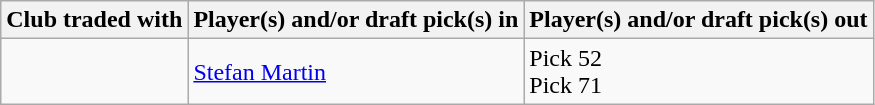<table class="wikitable plainrowheaders">
<tr>
<th scope="col"><strong>Club traded with</strong></th>
<th scope="col"><strong>Player(s) and/or draft pick(s) in</strong></th>
<th scope="col"><strong>Player(s) and/or draft pick(s) out</strong></th>
</tr>
<tr>
<td></td>
<td><a href='#'>Stefan Martin</a></td>
<td>Pick 52<br>Pick 71</td>
</tr>
</table>
